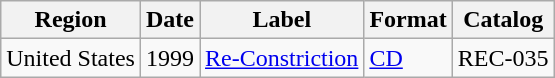<table class="wikitable">
<tr>
<th>Region</th>
<th>Date</th>
<th>Label</th>
<th>Format</th>
<th>Catalog</th>
</tr>
<tr>
<td>United States</td>
<td>1999</td>
<td><a href='#'>Re-Constriction</a></td>
<td><a href='#'>CD</a></td>
<td>REC-035</td>
</tr>
</table>
